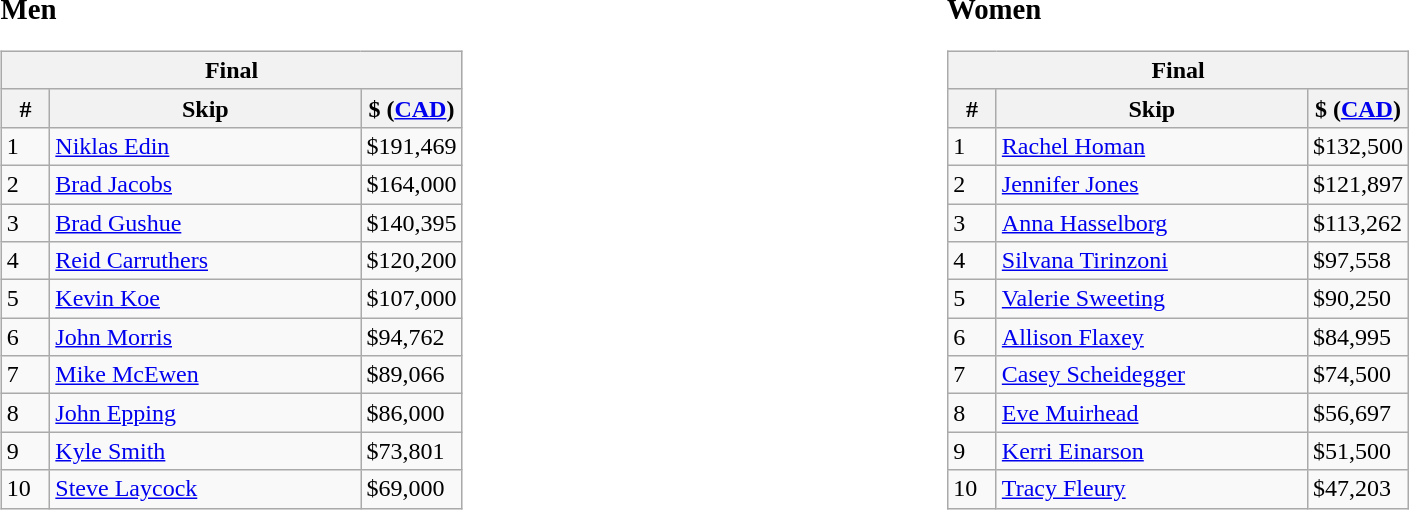<table>
<tr>
<td width=20% valign="top"><br><big><strong>Men</strong></big><table class=wikitable>
<tr>
<th colspan=3>Final</th>
</tr>
<tr align=center>
<th width=25>#</th>
<th width=200>Skip</th>
<th width=55>$ (<a href='#'>CAD</a>)</th>
</tr>
<tr>
<td>1</td>
<td> <a href='#'>Niklas Edin</a></td>
<td>$191,469</td>
</tr>
<tr>
<td>2</td>
<td> <a href='#'>Brad Jacobs</a></td>
<td>$164,000</td>
</tr>
<tr>
<td>3</td>
<td> <a href='#'>Brad Gushue</a></td>
<td>$140,395</td>
</tr>
<tr>
<td>4</td>
<td> <a href='#'>Reid Carruthers</a></td>
<td>$120,200</td>
</tr>
<tr>
<td>5</td>
<td> <a href='#'>Kevin Koe</a></td>
<td>$107,000</td>
</tr>
<tr>
<td>6</td>
<td> <a href='#'>John Morris</a></td>
<td>$94,762</td>
</tr>
<tr>
<td>7</td>
<td> <a href='#'>Mike McEwen</a></td>
<td>$89,066</td>
</tr>
<tr>
<td>8</td>
<td> <a href='#'>John Epping</a></td>
<td>$86,000</td>
</tr>
<tr>
<td>9</td>
<td> <a href='#'>Kyle Smith</a></td>
<td>$73,801</td>
</tr>
<tr>
<td>10</td>
<td> <a href='#'>Steve Laycock</a></td>
<td>$69,000</td>
</tr>
</table>
</td>
<td width=20% valign="top"><br><big><strong>Women</strong></big><table class=wikitable>
<tr>
<th colspan=3>Final</th>
</tr>
<tr align=center>
<th width=25>#</th>
<th width=200>Skip</th>
<th width=55>$ (<a href='#'>CAD</a>)</th>
</tr>
<tr>
<td>1</td>
<td> <a href='#'>Rachel Homan</a></td>
<td>$132,500</td>
</tr>
<tr>
<td>2</td>
<td> <a href='#'>Jennifer Jones</a></td>
<td>$121,897</td>
</tr>
<tr>
<td>3</td>
<td> <a href='#'>Anna Hasselborg</a></td>
<td>$113,262</td>
</tr>
<tr>
<td>4</td>
<td> <a href='#'>Silvana Tirinzoni</a></td>
<td>$97,558</td>
</tr>
<tr>
<td>5</td>
<td> <a href='#'>Valerie Sweeting</a></td>
<td>$90,250</td>
</tr>
<tr>
<td>6</td>
<td> <a href='#'>Allison Flaxey</a></td>
<td>$84,995</td>
</tr>
<tr>
<td>7</td>
<td> <a href='#'>Casey Scheidegger</a></td>
<td>$74,500</td>
</tr>
<tr>
<td>8</td>
<td> <a href='#'>Eve Muirhead</a></td>
<td>$56,697</td>
</tr>
<tr>
<td>9</td>
<td> <a href='#'>Kerri Einarson</a></td>
<td>$51,500</td>
</tr>
<tr>
<td>10</td>
<td> <a href='#'>Tracy Fleury</a></td>
<td>$47,203</td>
</tr>
</table>
</td>
</tr>
</table>
